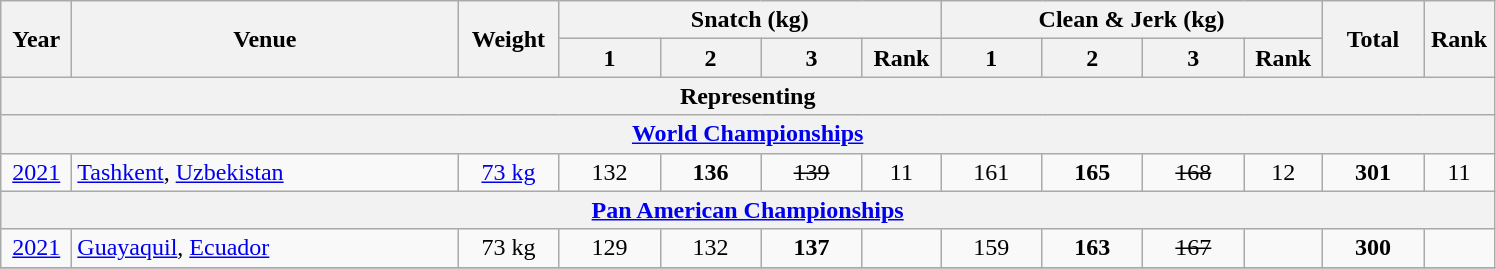<table class="wikitable" style="text-align:center;">
<tr>
<th rowspan=2 width=40>Year</th>
<th rowspan=2 width=250>Venue</th>
<th rowspan=2 width=60>Weight</th>
<th colspan=4>Snatch (kg)</th>
<th colspan=4>Clean & Jerk (kg)</th>
<th rowspan=2 width=60>Total</th>
<th rowspan=2 width=40>Rank</th>
</tr>
<tr>
<th width=60>1</th>
<th width=60>2</th>
<th width=60>3</th>
<th width=45>Rank</th>
<th width=60>1</th>
<th width=60>2</th>
<th width=60>3</th>
<th width=45>Rank</th>
</tr>
<tr>
<th colspan=13>Representing </th>
</tr>
<tr>
<th colspan=13><a href='#'>World Championships</a></th>
</tr>
<tr>
<td><a href='#'>2021</a></td>
<td align=left> <a href='#'>Tashkent</a>, <a href='#'>Uzbekistan</a></td>
<td><a href='#'>73 kg</a></td>
<td>132</td>
<td><strong>136</strong></td>
<td><s>139</s></td>
<td>11</td>
<td>161</td>
<td><strong>165</strong></td>
<td><s>168</s></td>
<td>12</td>
<td><strong>301</strong></td>
<td>11</td>
</tr>
<tr>
<th colspan=13><a href='#'>Pan American Championships</a></th>
</tr>
<tr>
<td><a href='#'>2021</a></td>
<td align=left> <a href='#'>Guayaquil</a>, <a href='#'>Ecuador</a></td>
<td>73 kg</td>
<td>129</td>
<td>132</td>
<td><strong>137</strong></td>
<td></td>
<td>159</td>
<td><strong>163</strong></td>
<td><s>167</s></td>
<td></td>
<td><strong>300</strong></td>
<td></td>
</tr>
<tr>
</tr>
</table>
